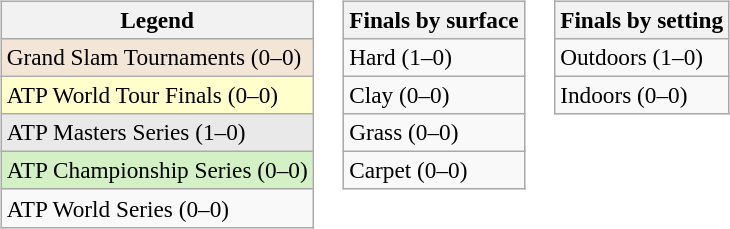<table>
<tr valign=top>
<td><br><table class=wikitable style=font-size:97%>
<tr>
<th>Legend</th>
</tr>
<tr style="background:#f3e6d7;">
<td>Grand Slam Tournaments (0–0)</td>
</tr>
<tr style="background:#ffc;">
<td>ATP World Tour Finals (0–0)</td>
</tr>
<tr style="background:#e9e9e9;">
<td>ATP Masters Series (1–0)</td>
</tr>
<tr style="background:#d4f1c5;">
<td>ATP Championship Series (0–0)</td>
</tr>
<tr>
<td>ATP World Series (0–0)</td>
</tr>
</table>
</td>
<td><br><table class=wikitable style=font-size:97%>
<tr>
<th>Finals by surface</th>
</tr>
<tr>
<td>Hard (1–0)</td>
</tr>
<tr>
<td>Clay (0–0)</td>
</tr>
<tr>
<td>Grass (0–0)</td>
</tr>
<tr>
<td>Carpet (0–0)</td>
</tr>
</table>
</td>
<td><br><table class=wikitable style=font-size:97%>
<tr>
<th>Finals by setting</th>
</tr>
<tr>
<td>Outdoors (1–0)</td>
</tr>
<tr>
<td>Indoors (0–0)</td>
</tr>
</table>
</td>
</tr>
</table>
